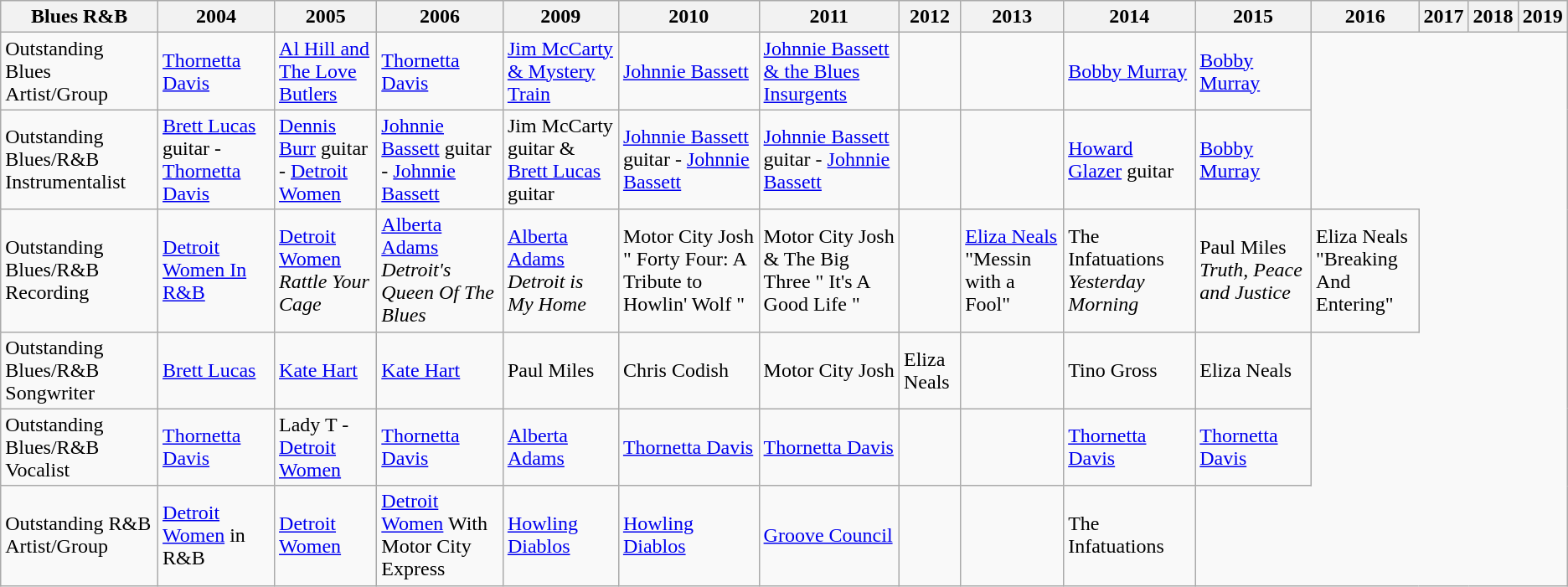<table class=wikitable>
<tr>
<th>Blues R&B</th>
<th>2004</th>
<th>2005</th>
<th>2006</th>
<th>2009</th>
<th>2010</th>
<th>2011</th>
<th>2012</th>
<th>2013</th>
<th>2014</th>
<th>2015</th>
<th>2016</th>
<th>2017</th>
<th>2018</th>
<th>2019</th>
</tr>
<tr>
<td>Outstanding Blues Artist/Group</td>
<td><a href='#'>Thornetta Davis</a></td>
<td><a href='#'>Al Hill and The Love Butlers</a></td>
<td><a href='#'>Thornetta Davis</a></td>
<td><a href='#'>Jim McCarty & Mystery Train</a></td>
<td><a href='#'>Johnnie Bassett</a></td>
<td><a href='#'>Johnnie Bassett & the Blues Insurgents</a></td>
<td></td>
<td></td>
<td><a href='#'>Bobby Murray</a></td>
<td><a href='#'>Bobby Murray</a></td>
</tr>
<tr>
<td>Outstanding Blues/R&B Instrumentalist</td>
<td><a href='#'>Brett Lucas</a> guitar - <a href='#'>Thornetta Davis</a></td>
<td><a href='#'>Dennis Burr</a> guitar - <a href='#'>Detroit Women</a></td>
<td><a href='#'>Johnnie Bassett</a> guitar - <a href='#'>Johnnie Bassett</a></td>
<td>Jim McCarty guitar & <a href='#'>Brett Lucas</a> guitar</td>
<td><a href='#'>Johnnie Bassett</a> guitar - <a href='#'>Johnnie Bassett</a></td>
<td><a href='#'>Johnnie Bassett</a> guitar - <a href='#'>Johnnie Bassett</a></td>
<td></td>
<td></td>
<td><a href='#'>Howard Glazer</a> guitar</td>
<td><a href='#'>Bobby Murray</a></td>
</tr>
<tr>
<td>Outstanding Blues/R&B Recording</td>
<td><a href='#'>Detroit Women In R&B</a></td>
<td><a href='#'>Detroit Women</a> <em>Rattle Your Cage</em></td>
<td><a href='#'>Alberta Adams</a> <em>Detroit's Queen Of The Blues</em></td>
<td><a href='#'>Alberta Adams</a> <em>Detroit is My Home</em></td>
<td>Motor City Josh " Forty Four: A Tribute to Howlin' Wolf "</td>
<td>Motor City Josh & The Big Three " It's A Good Life "</td>
<td></td>
<td><a href='#'>Eliza Neals</a> "Messin with a Fool"</td>
<td>The Infatuations <em>Yesterday Morning</em></td>
<td>Paul Miles <em>Truth, Peace and Justice</em></td>
<td>Eliza Neals<br>"Breaking And Entering"</td>
</tr>
<tr>
<td>Outstanding Blues/R&B Songwriter</td>
<td><a href='#'>Brett Lucas</a></td>
<td><a href='#'>Kate Hart</a></td>
<td><a href='#'>Kate Hart</a></td>
<td>Paul Miles</td>
<td>Chris Codish</td>
<td>Motor City Josh</td>
<td>Eliza Neals</td>
<td></td>
<td>Tino Gross</td>
<td>Eliza Neals</td>
</tr>
<tr>
<td>Outstanding Blues/R&B Vocalist</td>
<td><a href='#'>Thornetta Davis</a></td>
<td>Lady T - <a href='#'>Detroit Women</a></td>
<td><a href='#'>Thornetta Davis</a></td>
<td><a href='#'>Alberta Adams</a></td>
<td><a href='#'>Thornetta Davis</a></td>
<td><a href='#'>Thornetta Davis</a></td>
<td></td>
<td></td>
<td><a href='#'>Thornetta Davis</a></td>
<td><a href='#'>Thornetta Davis</a></td>
</tr>
<tr>
<td>Outstanding R&B Artist/Group</td>
<td><a href='#'>Detroit Women</a> in R&B</td>
<td><a href='#'>Detroit Women</a></td>
<td><a href='#'>Detroit Women</a> With Motor City Express</td>
<td><a href='#'>Howling Diablos</a></td>
<td><a href='#'>Howling Diablos</a></td>
<td><a href='#'>Groove Council</a></td>
<td></td>
<td></td>
<td>The Infatuations</td>
</tr>
</table>
